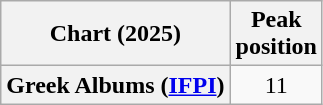<table class="wikitable plainrowheaders" style="text-align:center">
<tr>
<th scope="col">Chart (2025)</th>
<th scope="col">Peak<br>position</th>
</tr>
<tr>
<th scope="row">Greek Albums (<a href='#'>IFPI</a>)</th>
<td>11</td>
</tr>
</table>
